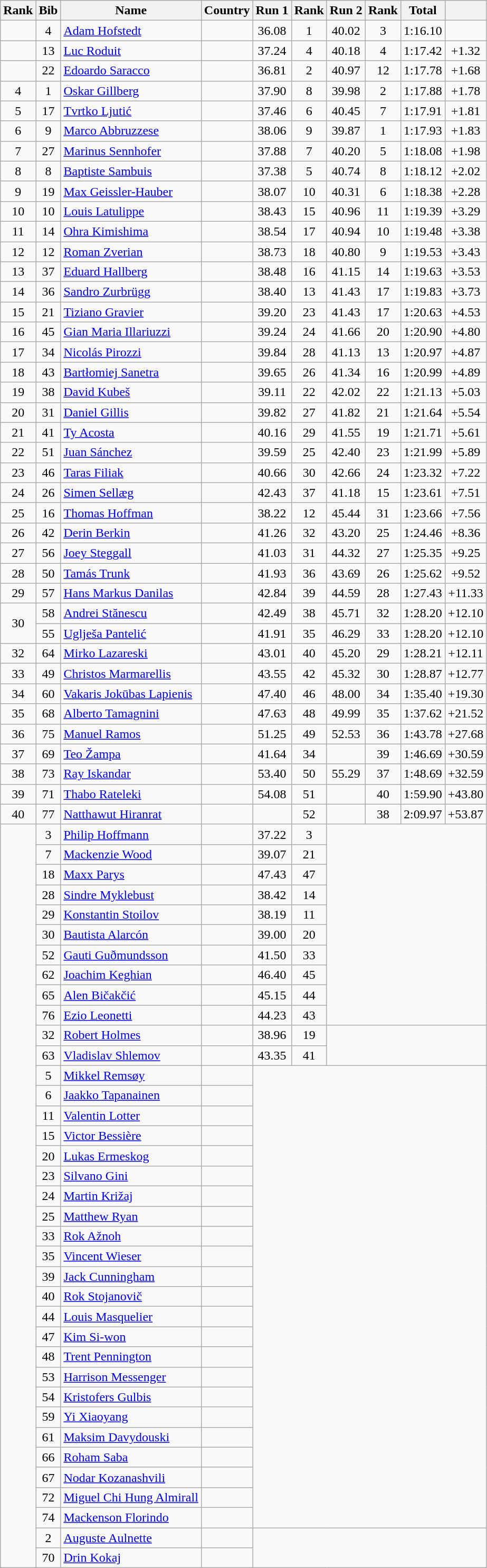<table class="wikitable sortable" style="text-align:center">
<tr>
<th>Rank</th>
<th>Bib</th>
<th>Name</th>
<th>Country</th>
<th>Run 1</th>
<th>Rank</th>
<th>Run 2</th>
<th>Rank</th>
<th>Total</th>
<th></th>
</tr>
<tr>
<td></td>
<td>4</td>
<td align=left><a href='#'>Adam Hofstedt</a></td>
<td align=left></td>
<td>36.08</td>
<td>1</td>
<td>40.02</td>
<td>3</td>
<td>1:16.10</td>
<td></td>
</tr>
<tr>
<td></td>
<td>13</td>
<td align=left><a href='#'>Luc Roduit</a></td>
<td align=left></td>
<td>37.24</td>
<td>4</td>
<td>40.18</td>
<td>4</td>
<td>1:17.42</td>
<td>+1.32</td>
</tr>
<tr>
<td></td>
<td>22</td>
<td align=left><a href='#'>Edoardo Saracco</a></td>
<td align=left></td>
<td>36.81</td>
<td>2</td>
<td>40.97</td>
<td>12</td>
<td>1:17.78</td>
<td>+1.68</td>
</tr>
<tr>
<td>4</td>
<td>1</td>
<td align=left><a href='#'>Oskar Gillberg</a></td>
<td align=left></td>
<td>37.90</td>
<td>8</td>
<td>39.98</td>
<td>2</td>
<td>1:17.88</td>
<td>+1.78</td>
</tr>
<tr>
<td>5</td>
<td>17</td>
<td align=left><a href='#'>Tvrtko Ljutić</a></td>
<td align=left></td>
<td>37.46</td>
<td>6</td>
<td>40.45</td>
<td>7</td>
<td>1:17.91</td>
<td>+1.81</td>
</tr>
<tr>
<td>6</td>
<td>9</td>
<td align=left><a href='#'>Marco Abbruzzese</a></td>
<td align=left></td>
<td>38.06</td>
<td>9</td>
<td>39.87</td>
<td>1</td>
<td>1:17.93</td>
<td>+1.83</td>
</tr>
<tr>
<td>7</td>
<td>27</td>
<td align=left><a href='#'>Marinus Sennhofer</a></td>
<td align=left></td>
<td>37.88</td>
<td>7</td>
<td>40.20</td>
<td>5</td>
<td>1:18.08</td>
<td>+1.98</td>
</tr>
<tr>
<td>8</td>
<td>8</td>
<td align=left><a href='#'>Baptiste Sambuis</a></td>
<td align=left></td>
<td>37.38</td>
<td>5</td>
<td>40.74</td>
<td>8</td>
<td>1:18.12</td>
<td>+2.02</td>
</tr>
<tr>
<td>9</td>
<td>19</td>
<td align=left><a href='#'>Max Geissler-Hauber</a></td>
<td align=left></td>
<td>38.07</td>
<td>10</td>
<td>40.31</td>
<td>6</td>
<td>1:18.38</td>
<td>+2.28</td>
</tr>
<tr>
<td>10</td>
<td>10</td>
<td align=left><a href='#'>Louis Latulippe</a></td>
<td align=left></td>
<td>38.43</td>
<td>15</td>
<td>40.96</td>
<td>11</td>
<td>1:19.39</td>
<td>+3.29</td>
</tr>
<tr>
<td>11</td>
<td>14</td>
<td align=left><a href='#'>Ohra Kimishima</a></td>
<td align=left></td>
<td>38.54</td>
<td>17</td>
<td>40.94</td>
<td>10</td>
<td>1:19.48</td>
<td>+3.38</td>
</tr>
<tr>
<td>12</td>
<td>12</td>
<td align=left><a href='#'>Roman Zverian</a></td>
<td align=left></td>
<td>38.73</td>
<td>18</td>
<td>40.80</td>
<td>9</td>
<td>1:19.53</td>
<td>+3.43</td>
</tr>
<tr>
<td>13</td>
<td>37</td>
<td align=left><a href='#'>Eduard Hallberg</a></td>
<td align=left></td>
<td>38.48</td>
<td>16</td>
<td>41.15</td>
<td>14</td>
<td>1:19.63</td>
<td>+3.53</td>
</tr>
<tr>
<td>14</td>
<td>36</td>
<td align=left><a href='#'>Sandro Zurbrügg</a></td>
<td align=left></td>
<td>38.40</td>
<td>13</td>
<td>41.43</td>
<td>17</td>
<td>1:19.83</td>
<td>+3.73</td>
</tr>
<tr>
<td>15</td>
<td>21</td>
<td align=left><a href='#'>Tiziano Gravier</a></td>
<td align=left></td>
<td>39.20</td>
<td>23</td>
<td>41.43</td>
<td>17</td>
<td>1:20.63</td>
<td>+4.53</td>
</tr>
<tr>
<td>16</td>
<td>45</td>
<td align=left><a href='#'>Gian Maria Illariuzzi</a></td>
<td align=left></td>
<td>39.24</td>
<td>24</td>
<td>41.66</td>
<td>20</td>
<td>1:20.90</td>
<td>+4.80</td>
</tr>
<tr>
<td>17</td>
<td>34</td>
<td align=left><a href='#'>Nicolás Pirozzi</a></td>
<td align=left></td>
<td>39.84</td>
<td>28</td>
<td>41.13</td>
<td>13</td>
<td>1:20.97</td>
<td>+4.87</td>
</tr>
<tr>
<td>18</td>
<td>43</td>
<td align=left><a href='#'>Bartłomiej Sanetra</a></td>
<td align=left></td>
<td>39.65</td>
<td>26</td>
<td>41.34</td>
<td>16</td>
<td>1:20.99</td>
<td>+4.89</td>
</tr>
<tr>
<td>19</td>
<td>38</td>
<td align=left><a href='#'>David Kubeš</a></td>
<td align=left></td>
<td>39.11</td>
<td>22</td>
<td>42.02</td>
<td>22</td>
<td>1:21.13</td>
<td>+5.03</td>
</tr>
<tr>
<td>20</td>
<td>31</td>
<td align=left><a href='#'>Daniel Gillis</a></td>
<td align=left></td>
<td>39.82</td>
<td>27</td>
<td>41.82</td>
<td>21</td>
<td>1:21.64</td>
<td>+5.54</td>
</tr>
<tr>
<td>21</td>
<td>41</td>
<td align=left><a href='#'>Ty Acosta</a></td>
<td align=left></td>
<td>40.16</td>
<td>29</td>
<td>41.55</td>
<td>19</td>
<td>1:21.71</td>
<td>+5.61</td>
</tr>
<tr>
<td>22</td>
<td>51</td>
<td align=left><a href='#'>Juan Sánchez</a></td>
<td align=left></td>
<td>39.59</td>
<td>25</td>
<td>42.40</td>
<td>23</td>
<td>1:21.99</td>
<td>+5.89</td>
</tr>
<tr>
<td>23</td>
<td>46</td>
<td align=left><a href='#'>Taras Filiak</a></td>
<td align=left></td>
<td>40.66</td>
<td>30</td>
<td>42.66</td>
<td>24</td>
<td>1:23.32</td>
<td>+7.22</td>
</tr>
<tr>
<td>24</td>
<td>26</td>
<td align=left><a href='#'>Simen Sellæg</a></td>
<td align=left></td>
<td>42.43</td>
<td>37</td>
<td>41.18</td>
<td>15</td>
<td>1:23.61</td>
<td>+7.51</td>
</tr>
<tr>
<td>25</td>
<td>16</td>
<td align=left><a href='#'>Thomas Hoffman</a></td>
<td align=left></td>
<td>38.22</td>
<td>12</td>
<td>45.44</td>
<td>31</td>
<td>1:23.66</td>
<td>+7.56</td>
</tr>
<tr>
<td>26</td>
<td>42</td>
<td align=left><a href='#'>Derin Berkin</a></td>
<td align=left></td>
<td>41.26</td>
<td>32</td>
<td>43.20</td>
<td>25</td>
<td>1:24.46</td>
<td>+8.36</td>
</tr>
<tr>
<td>27</td>
<td>56</td>
<td align=left><a href='#'>Joey Steggall</a></td>
<td align=left></td>
<td>41.03</td>
<td>31</td>
<td>44.32</td>
<td>27</td>
<td>1:25.35</td>
<td>+9.25</td>
</tr>
<tr>
<td>28</td>
<td>50</td>
<td align=left><a href='#'>Tamás Trunk</a></td>
<td align=left></td>
<td>41.93</td>
<td>36</td>
<td>43.69</td>
<td>26</td>
<td>1:25.62</td>
<td>+9.52</td>
</tr>
<tr>
<td>29</td>
<td>57</td>
<td align=left><a href='#'>Hans Markus Danilas</a></td>
<td align=left></td>
<td>42.84</td>
<td>39</td>
<td>44.59</td>
<td>28</td>
<td>1:27.43</td>
<td>+11.33</td>
</tr>
<tr>
<td rowspan=2>30</td>
<td>58</td>
<td align=left><a href='#'>Andrei Stănescu</a></td>
<td align=left></td>
<td>42.49</td>
<td>38</td>
<td>45.71</td>
<td>32</td>
<td>1:28.20</td>
<td>+12.10</td>
</tr>
<tr>
<td>55</td>
<td align=left><a href='#'>Uglješa Pantelić</a></td>
<td align=left></td>
<td>41.91</td>
<td>35</td>
<td>46.29</td>
<td>33</td>
<td>1:28.20</td>
<td>+12.10</td>
</tr>
<tr>
<td>32</td>
<td>64</td>
<td align=left><a href='#'>Mirko Lazareski</a></td>
<td align=left></td>
<td>43.01</td>
<td>40</td>
<td>45.20</td>
<td>29</td>
<td>1:28.21</td>
<td>+12.11</td>
</tr>
<tr>
<td>33</td>
<td>49</td>
<td align=left><a href='#'>Christos Marmarellis</a></td>
<td align=left></td>
<td>43.55</td>
<td>42</td>
<td>45.32</td>
<td>30</td>
<td>1:28.87</td>
<td>+12.77</td>
</tr>
<tr>
<td>34</td>
<td>60</td>
<td align=left><a href='#'>Vakaris Jokūbas Lapienis</a></td>
<td align=left></td>
<td>47.40</td>
<td>46</td>
<td>48.00</td>
<td>34</td>
<td>1:35.40</td>
<td>+19.30</td>
</tr>
<tr>
<td>35</td>
<td>68</td>
<td align=left><a href='#'>Alberto Tamagnini</a></td>
<td align=left></td>
<td>47.63</td>
<td>48</td>
<td>49.99</td>
<td>35</td>
<td>1:37.62</td>
<td>+21.52</td>
</tr>
<tr>
<td>36</td>
<td>75</td>
<td align=left><a href='#'>Manuel Ramos</a></td>
<td align=left></td>
<td>51.25</td>
<td>49</td>
<td>52.53</td>
<td>36</td>
<td>1:43.78</td>
<td>+27.68</td>
</tr>
<tr>
<td>37</td>
<td>69</td>
<td align=left><a href='#'>Teo Žampa</a></td>
<td align=left></td>
<td>41.64</td>
<td>34</td>
<td></td>
<td>39</td>
<td>1:46.69</td>
<td>+30.59</td>
</tr>
<tr>
<td>38</td>
<td>73</td>
<td align=left><a href='#'>Ray Iskandar</a></td>
<td align=left></td>
<td>53.40</td>
<td>50</td>
<td>55.29</td>
<td>37</td>
<td>1:48.69</td>
<td>+32.59</td>
</tr>
<tr>
<td>39</td>
<td>71</td>
<td align=left><a href='#'>Thabo Rateleki</a></td>
<td align=left></td>
<td>54.08</td>
<td>51</td>
<td></td>
<td>40</td>
<td>1:59.90</td>
<td>+43.80</td>
</tr>
<tr>
<td>40</td>
<td>77</td>
<td align=left><a href='#'>Natthawut Hiranrat</a></td>
<td align=left></td>
<td></td>
<td>52</td>
<td></td>
<td>38</td>
<td>2:09.97</td>
<td>+53.87</td>
</tr>
<tr>
<td rowspan=37></td>
<td>3</td>
<td align=left><a href='#'>Philip Hoffmann</a></td>
<td align=left></td>
<td>37.22</td>
<td>3</td>
<td colspan=4 rowspan=10></td>
</tr>
<tr>
<td>7</td>
<td align=left><a href='#'>Mackenzie Wood</a></td>
<td align=left></td>
<td>39.07</td>
<td>21</td>
</tr>
<tr>
<td>18</td>
<td align=left><a href='#'>Maxx Parys</a></td>
<td align=left></td>
<td>47.43</td>
<td>47</td>
</tr>
<tr>
<td>28</td>
<td align=left><a href='#'>Sindre Myklebust</a></td>
<td align=left></td>
<td>38.42</td>
<td>14</td>
</tr>
<tr>
<td>29</td>
<td align=left><a href='#'>Konstantin Stoilov</a></td>
<td align=left></td>
<td>38.19</td>
<td>11</td>
</tr>
<tr>
<td>30</td>
<td align=left><a href='#'>Bautista Alarcón</a></td>
<td align=left></td>
<td>39.00</td>
<td>20</td>
</tr>
<tr>
<td>52</td>
<td align=left><a href='#'>Gauti Guðmundsson</a></td>
<td align=left></td>
<td>41.50</td>
<td>33</td>
</tr>
<tr>
<td>62</td>
<td align=left><a href='#'>Joachim Keghian</a></td>
<td align=left></td>
<td>46.40</td>
<td>45</td>
</tr>
<tr>
<td>65</td>
<td align=left><a href='#'>Alen Bičakčić</a></td>
<td align=left></td>
<td>45.15</td>
<td>44</td>
</tr>
<tr>
<td>76</td>
<td align=left><a href='#'>Ezio Leonetti</a></td>
<td align=left></td>
<td>44.23</td>
<td>43</td>
</tr>
<tr>
<td>32</td>
<td align=left><a href='#'>Robert Holmes</a></td>
<td align=left></td>
<td>38.96</td>
<td>19</td>
<td colspan=4 rowspan=2></td>
</tr>
<tr>
<td>63</td>
<td align=left><a href='#'>Vladislav Shlemov</a></td>
<td align=left></td>
<td>43.35</td>
<td>41</td>
</tr>
<tr>
<td>5</td>
<td align=left><a href='#'>Mikkel Remsøy</a></td>
<td align=left></td>
<td colspan=6 rowspan=23></td>
</tr>
<tr>
<td>6</td>
<td align=left><a href='#'>Jaakko Tapanainen</a></td>
<td align=left></td>
</tr>
<tr>
<td>11</td>
<td align=left><a href='#'>Valentin Lotter</a></td>
<td align=left></td>
</tr>
<tr>
<td>15</td>
<td align=left><a href='#'>Victor Bessière</a></td>
<td align=left></td>
</tr>
<tr>
<td>20</td>
<td align=left><a href='#'>Lukas Ermeskog</a></td>
<td align=left></td>
</tr>
<tr>
<td>23</td>
<td align=left><a href='#'>Silvano Gini</a></td>
<td align=left></td>
</tr>
<tr>
<td>24</td>
<td align=left><a href='#'>Martin Križaj</a></td>
<td align=left></td>
</tr>
<tr>
<td>25</td>
<td align=left><a href='#'>Matthew Ryan</a></td>
<td align=left></td>
</tr>
<tr>
<td>33</td>
<td align=left><a href='#'>Rok Ažnoh</a></td>
<td align=left></td>
</tr>
<tr>
<td>35</td>
<td align=left><a href='#'>Vincent Wieser</a></td>
<td align=left></td>
</tr>
<tr>
<td>39</td>
<td align=left><a href='#'>Jack Cunningham</a></td>
<td align=left></td>
</tr>
<tr>
<td>40</td>
<td align=left><a href='#'>Rok Stojanovič</a></td>
<td align=left></td>
</tr>
<tr>
<td>44</td>
<td align=left><a href='#'>Louis Masquelier</a></td>
<td align=left></td>
</tr>
<tr>
<td>47</td>
<td align=left><a href='#'>Kim Si-won</a></td>
<td align=left></td>
</tr>
<tr>
<td>48</td>
<td align=left><a href='#'>Trent Pennington</a></td>
<td align=left></td>
</tr>
<tr>
<td>53</td>
<td align=left><a href='#'>Harrison Messenger</a></td>
<td align=left></td>
</tr>
<tr>
<td>54</td>
<td align=left><a href='#'>Kristofers Gulbis</a></td>
<td align=left></td>
</tr>
<tr>
<td>59</td>
<td align=left><a href='#'>Yi Xiaoyang</a></td>
<td align=left></td>
</tr>
<tr>
<td>61</td>
<td align=left><a href='#'>Maksim Davydouski</a></td>
<td align=left></td>
</tr>
<tr>
<td>66</td>
<td align=left><a href='#'>Roham Saba</a></td>
<td align=left></td>
</tr>
<tr>
<td>67</td>
<td align=left><a href='#'>Nodar Kozanashvili</a></td>
<td align=left></td>
</tr>
<tr>
<td>72</td>
<td align=left><a href='#'>Miguel Chi Hung Almirall</a></td>
<td align=left></td>
</tr>
<tr>
<td>74</td>
<td align=left><a href='#'>Mackenson Florindo</a></td>
<td align=left></td>
</tr>
<tr>
<td>2</td>
<td align=left><a href='#'>Auguste Aulnette</a></td>
<td align=left></td>
<td colspan=6 rowspan=2></td>
</tr>
<tr>
<td>70</td>
<td align=left><a href='#'>Drin Kokaj</a></td>
<td align=left></td>
</tr>
</table>
